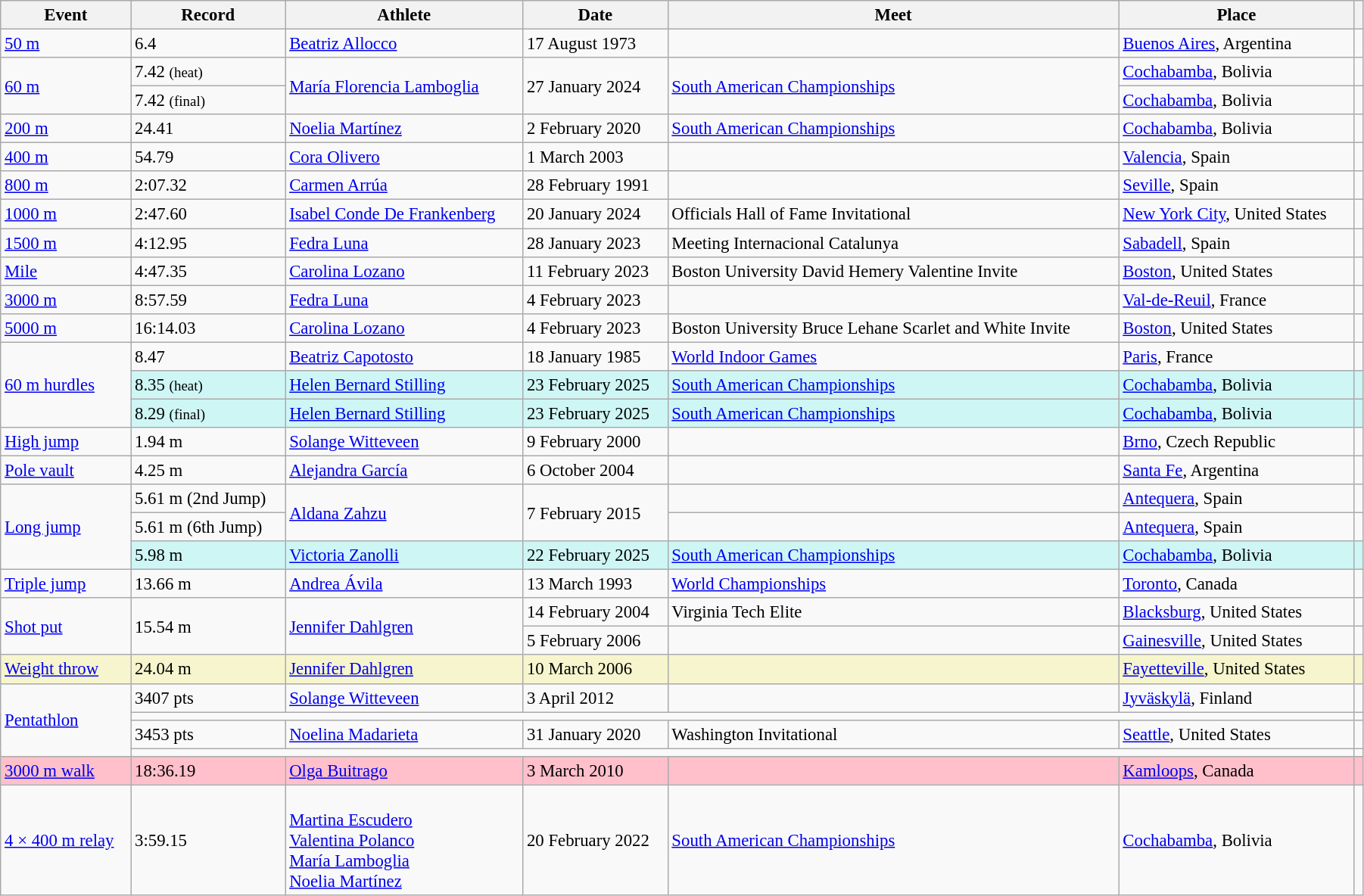<table class="wikitable" style="font-size:95%; width: 95%;">
<tr>
<th>Event</th>
<th>Record</th>
<th>Athlete</th>
<th>Date</th>
<th>Meet</th>
<th>Place</th>
<th></th>
</tr>
<tr>
<td><a href='#'>50 m</a></td>
<td>6.4 </td>
<td><a href='#'>Beatriz Allocco</a></td>
<td>17 August 1973</td>
<td></td>
<td><a href='#'>Buenos Aires</a>, Argentina</td>
<td></td>
</tr>
<tr>
<td rowspan=2><a href='#'>60 m</a></td>
<td>7.42  <small>(heat)</small></td>
<td rowspan=2><a href='#'>María Florencia Lamboglia</a></td>
<td rowspan=2>27 January 2024</td>
<td rowspan=2><a href='#'>South American Championships</a></td>
<td><a href='#'>Cochabamba</a>, Bolivia</td>
<td></td>
</tr>
<tr>
<td>7.42  <small>(final)</small></td>
<td><a href='#'>Cochabamba</a>, Bolivia</td>
<td></td>
</tr>
<tr>
<td><a href='#'>200 m</a></td>
<td>24.41 </td>
<td><a href='#'>Noelia Martínez</a></td>
<td>2 February 2020</td>
<td><a href='#'>South American Championships</a></td>
<td><a href='#'>Cochabamba</a>, Bolivia</td>
<td></td>
</tr>
<tr>
<td><a href='#'>400 m</a></td>
<td>54.79</td>
<td><a href='#'>Cora Olivero</a></td>
<td>1 March 2003</td>
<td></td>
<td><a href='#'>Valencia</a>, Spain</td>
<td></td>
</tr>
<tr>
<td><a href='#'>800 m</a></td>
<td>2:07.32</td>
<td><a href='#'>Carmen Arrúa</a></td>
<td>28 February 1991</td>
<td></td>
<td><a href='#'>Seville</a>, Spain</td>
<td></td>
</tr>
<tr>
<td><a href='#'>1000 m</a></td>
<td>2:47.60</td>
<td><a href='#'>Isabel Conde De Frankenberg</a></td>
<td>20 January 2024</td>
<td>Officials Hall of Fame Invitational</td>
<td><a href='#'>New York City</a>, United States</td>
<td></td>
</tr>
<tr>
<td><a href='#'>1500 m</a></td>
<td>4:12.95</td>
<td><a href='#'>Fedra Luna</a></td>
<td>28 January 2023</td>
<td>Meeting Internacional Catalunya</td>
<td><a href='#'>Sabadell</a>, Spain</td>
<td></td>
</tr>
<tr>
<td><a href='#'>Mile</a></td>
<td>4:47.35</td>
<td><a href='#'>Carolina Lozano</a></td>
<td>11 February 2023</td>
<td>Boston University David Hemery Valentine Invite</td>
<td><a href='#'>Boston</a>, United States</td>
<td></td>
</tr>
<tr>
<td><a href='#'>3000 m</a></td>
<td>8:57.59</td>
<td><a href='#'>Fedra Luna</a></td>
<td>4 February 2023</td>
<td></td>
<td><a href='#'>Val-de-Reuil</a>, France</td>
<td></td>
</tr>
<tr>
<td><a href='#'>5000 m</a></td>
<td>16:14.03</td>
<td><a href='#'>Carolina Lozano</a></td>
<td>4 February 2023</td>
<td>Boston University Bruce Lehane Scarlet and White Invite</td>
<td><a href='#'>Boston</a>, United States</td>
<td></td>
</tr>
<tr>
<td rowspan=3><a href='#'>60 m hurdles</a></td>
<td>8.47</td>
<td><a href='#'>Beatriz Capotosto</a></td>
<td>18 January 1985</td>
<td><a href='#'>World Indoor Games</a></td>
<td><a href='#'>Paris</a>, France</td>
<td></td>
</tr>
<tr bgcolor="#CEF6F5">
<td>8.35  <small>(heat)</small></td>
<td><a href='#'>Helen Bernard Stilling</a></td>
<td>23 February 2025</td>
<td><a href='#'>South American Championships</a></td>
<td><a href='#'>Cochabamba</a>, Bolivia</td>
<td></td>
</tr>
<tr bgcolor="#CEF6F5">
<td>8.29  <small>(final)</small></td>
<td><a href='#'>Helen Bernard Stilling</a></td>
<td>23 February 2025</td>
<td><a href='#'>South American Championships</a></td>
<td><a href='#'>Cochabamba</a>, Bolivia</td>
<td></td>
</tr>
<tr>
<td><a href='#'>High jump</a></td>
<td>1.94 m</td>
<td><a href='#'>Solange Witteveen</a></td>
<td>9 February 2000</td>
<td></td>
<td><a href='#'>Brno</a>, Czech Republic</td>
<td></td>
</tr>
<tr>
<td><a href='#'>Pole vault</a></td>
<td>4.25 m</td>
<td><a href='#'>Alejandra García</a></td>
<td>6 October 2004</td>
<td></td>
<td><a href='#'>Santa Fe</a>, Argentina</td>
<td></td>
</tr>
<tr>
<td rowspan=3><a href='#'>Long jump</a></td>
<td>5.61 m (2nd Jump)</td>
<td rowspan=2><a href='#'>Aldana Zahzu</a></td>
<td rowspan=2>7 February 2015</td>
<td></td>
<td><a href='#'>Antequera</a>, Spain</td>
<td></td>
</tr>
<tr>
<td>5.61 m (6th Jump)</td>
<td></td>
<td><a href='#'>Antequera</a>, Spain</td>
<td></td>
</tr>
<tr bgcolor=CEF6F5>
<td>5.98 m </td>
<td><a href='#'>Victoria Zanolli</a></td>
<td>22 February 2025</td>
<td><a href='#'>South American Championships</a></td>
<td><a href='#'>Cochabamba</a>, Bolivia</td>
<td></td>
</tr>
<tr>
<td><a href='#'>Triple jump</a></td>
<td>13.66 m</td>
<td><a href='#'>Andrea Ávila</a></td>
<td>13 March 1993</td>
<td><a href='#'>World Championships</a></td>
<td><a href='#'>Toronto</a>, Canada</td>
<td></td>
</tr>
<tr>
<td rowspan=2><a href='#'>Shot put</a></td>
<td rowspan=2>15.54 m</td>
<td rowspan=2><a href='#'>Jennifer Dahlgren</a></td>
<td>14 February 2004</td>
<td>Virginia Tech Elite</td>
<td><a href='#'>Blacksburg</a>, United States</td>
<td></td>
</tr>
<tr>
<td>5 February 2006</td>
<td></td>
<td><a href='#'>Gainesville</a>, United States</td>
<td></td>
</tr>
<tr style="background:#f6F5CE;">
<td><a href='#'>Weight throw</a></td>
<td>24.04 m</td>
<td><a href='#'>Jennifer Dahlgren</a></td>
<td>10 March 2006</td>
<td></td>
<td><a href='#'>Fayetteville</a>, United States</td>
<td></td>
</tr>
<tr>
<td rowspan=4><a href='#'>Pentathlon</a></td>
<td>3407 pts</td>
<td><a href='#'>Solange Witteveen</a></td>
<td>3 April 2012</td>
<td></td>
<td><a href='#'>Jyväskylä</a>, Finland</td>
<td></td>
</tr>
<tr>
<td colspan=5></td>
<td></td>
</tr>
<tr>
<td>3453 pts </td>
<td><a href='#'>Noelina Madarieta</a></td>
<td>31 January 2020</td>
<td>Washington Invitational</td>
<td><a href='#'>Seattle</a>, United States</td>
<td></td>
</tr>
<tr>
<td colspan=5></td>
<td></td>
</tr>
<tr bgcolor=pink>
<td><a href='#'>3000 m walk</a></td>
<td>18:36.19</td>
<td><a href='#'>Olga Buitrago</a></td>
<td>3 March 2010</td>
<td></td>
<td><a href='#'>Kamloops</a>, Canada</td>
<td></td>
</tr>
<tr>
<td><a href='#'>4 × 400 m relay</a></td>
<td>3:59.15 </td>
<td><br><a href='#'>Martina Escudero</a><br><a href='#'>Valentina Polanco</a><br><a href='#'>María Lamboglia</a><br><a href='#'>Noelia Martínez</a></td>
<td>20 February 2022</td>
<td><a href='#'>South American Championships</a></td>
<td><a href='#'>Cochabamba</a>, Bolivia</td>
<td></td>
</tr>
</table>
